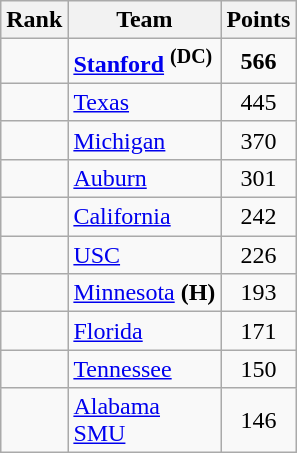<table class="wikitable sortable" style="text-align:center">
<tr>
<th>Rank</th>
<th>Team</th>
<th>Points</th>
</tr>
<tr>
<td></td>
<td align=left><strong><a href='#'>Stanford</a> </strong> <sup><strong>(DC)</strong></sup></td>
<td><strong>566</strong></td>
</tr>
<tr>
<td></td>
<td align=left><a href='#'>Texas</a></td>
<td>445</td>
</tr>
<tr>
<td></td>
<td align=left><a href='#'>Michigan</a></td>
<td>370</td>
</tr>
<tr>
<td></td>
<td align=left><a href='#'>Auburn</a></td>
<td>301</td>
</tr>
<tr>
<td></td>
<td align=left><a href='#'>California</a></td>
<td>242</td>
</tr>
<tr>
<td></td>
<td align=left><a href='#'>USC</a></td>
<td>226</td>
</tr>
<tr>
<td></td>
<td align=left><a href='#'>Minnesota</a> <strong>(H)</strong></td>
<td>193</td>
</tr>
<tr>
<td></td>
<td align=left><a href='#'>Florida</a></td>
<td>171</td>
</tr>
<tr>
<td></td>
<td align=left><a href='#'>Tennessee</a></td>
<td>150</td>
</tr>
<tr>
<td></td>
<td align=left><a href='#'>Alabama</a><br><a href='#'>SMU</a></td>
<td>146</td>
</tr>
</table>
